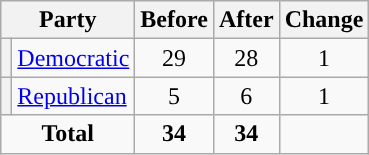<table class="wikitable" style="text-align:center;">
<tr>
<th colspan="2">Party</th>
<th>Before</th>
<th>After</th>
<th>Change</th>
</tr>
<tr>
<th style="background-color:"></th>
<td style="text-align:left;"><a href='#'>Democratic</a></td>
<td>29</td>
<td>28</td>
<td> 1</td>
</tr>
<tr>
<th style="background-color:"></th>
<td style="text-align:left;"><a href='#'>Republican</a></td>
<td>5</td>
<td>6</td>
<td> 1</td>
</tr>
<tr>
<td colspan="2"><strong>Total</strong></td>
<td><strong>34</strong></td>
<td><strong>34</strong></td>
<td></td>
</tr>
</table>
